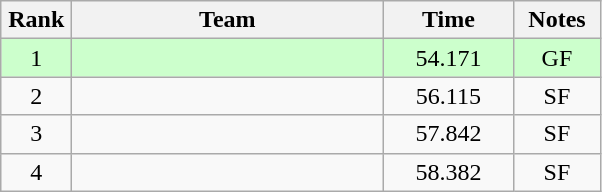<table class=wikitable style="text-align:center">
<tr>
<th width=40>Rank</th>
<th width=200>Team</th>
<th width=80>Time</th>
<th width=50>Notes</th>
</tr>
<tr bgcolor="#ccffcc">
<td>1</td>
<td align=left></td>
<td>54.171</td>
<td>GF</td>
</tr>
<tr>
<td>2</td>
<td align=left></td>
<td>56.115</td>
<td>SF</td>
</tr>
<tr>
<td>3</td>
<td align=left></td>
<td>57.842</td>
<td>SF</td>
</tr>
<tr>
<td>4</td>
<td align=left></td>
<td>58.382</td>
<td>SF</td>
</tr>
</table>
